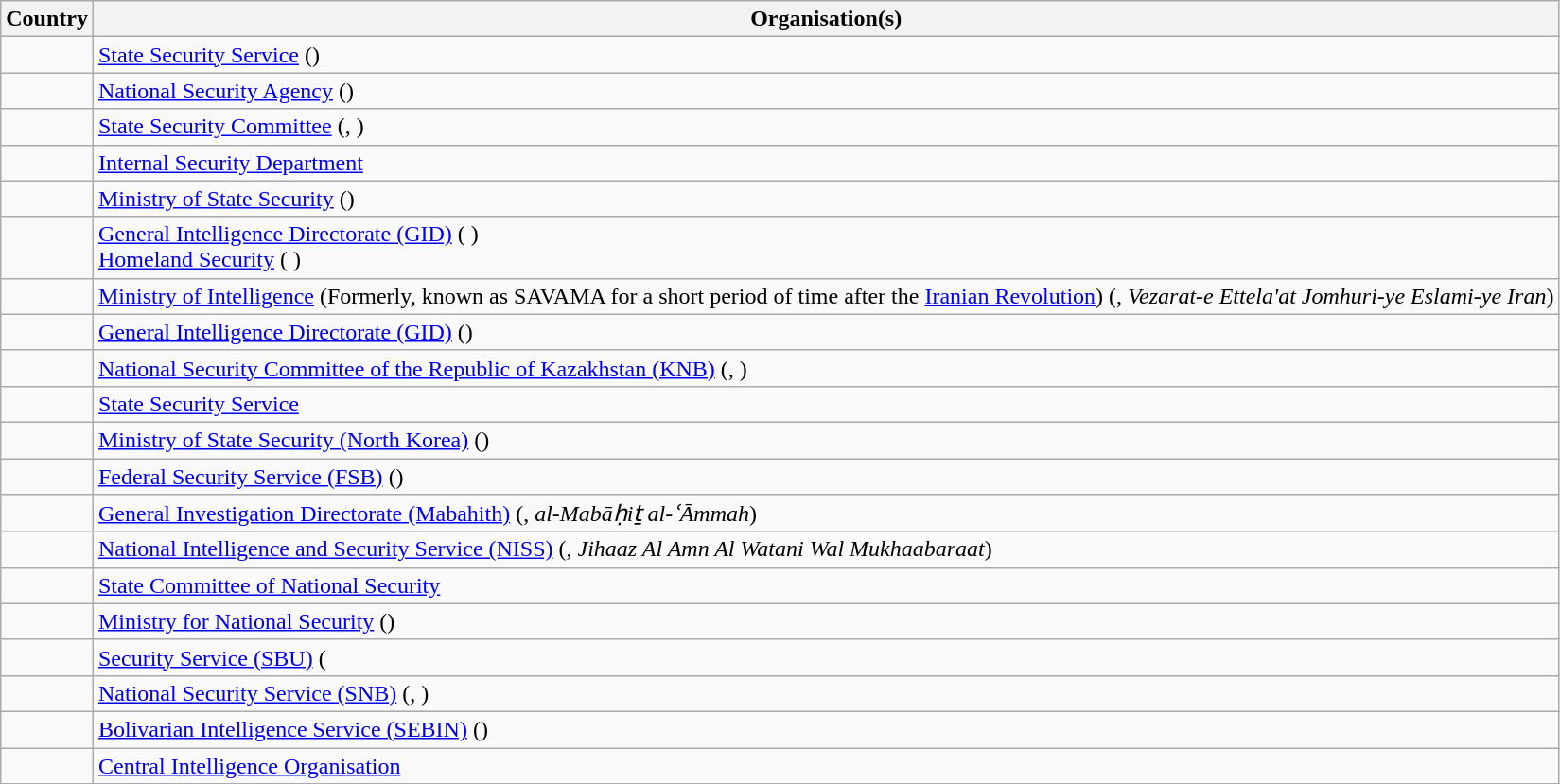<table class="wikitable sortable">
<tr>
<th>Country</th>
<th>Organisation(s)</th>
</tr>
<tr>
<td></td>
<td><a href='#'>State Security Service</a> ()</td>
</tr>
<tr>
<td></td>
<td><a href='#'>National Security Agency</a> ()</td>
</tr>
<tr>
<td></td>
<td><a href='#'>State Security Committee</a> (, )</td>
</tr>
<tr>
<td></td>
<td><a href='#'>Internal Security Department</a></td>
</tr>
<tr>
<td></td>
<td><a href='#'>Ministry of State Security</a> ()</td>
</tr>
<tr>
<td></td>
<td><a href='#'>General Intelligence Directorate (GID)</a> (  )<br><a href='#'>Homeland Security</a> ( )</td>
</tr>
<tr>
<td></td>
<td><a href='#'>Ministry of Intelligence</a> (Formerly, known as SAVAMA for a short period of time after the <a href='#'>Iranian Revolution</a>) (, <em>Vezarat-e Ettela'at Jomhuri-ye Eslami-ye Iran</em>)</td>
</tr>
<tr>
<td></td>
<td><a href='#'>General Intelligence Directorate (GID)</a> ()</td>
</tr>
<tr>
<td></td>
<td><a href='#'>National Security Committee of the Republic of Kazakhstan (KNB)</a> (, )</td>
</tr>
<tr>
<td></td>
<td><a href='#'>State Security Service</a></td>
</tr>
<tr>
<td></td>
<td><a href='#'>Ministry of State Security (North Korea)</a> ()</td>
</tr>
<tr>
<td></td>
<td><a href='#'>Federal Security Service (FSB)</a> ()</td>
</tr>
<tr>
<td></td>
<td><a href='#'>General Investigation Directorate (Mabahith)</a> (, <em>al-Mabāḥiṯ al-ʿĀmmah</em>) </td>
</tr>
<tr>
<td></td>
<td><a href='#'>National Intelligence and Security Service (NISS)</a> (, <em>Jihaaz Al Amn Al Watani Wal Mukhaabaraat</em>)</td>
</tr>
<tr>
<td></td>
<td><a href='#'>State Committee of National Security</a></td>
</tr>
<tr>
<td></td>
<td><a href='#'>Ministry for National Security</a> ()</td>
</tr>
<tr>
<td></td>
<td><a href='#'>Security Service (SBU)</a> (</td>
</tr>
<tr>
<td></td>
<td><a href='#'>National Security Service (SNB)</a> (, )</td>
</tr>
<tr>
<td></td>
<td><a href='#'>Bolivarian Intelligence Service (SEBIN)</a> ()</td>
</tr>
<tr>
<td></td>
<td><a href='#'>Central Intelligence Organisation</a></td>
</tr>
</table>
